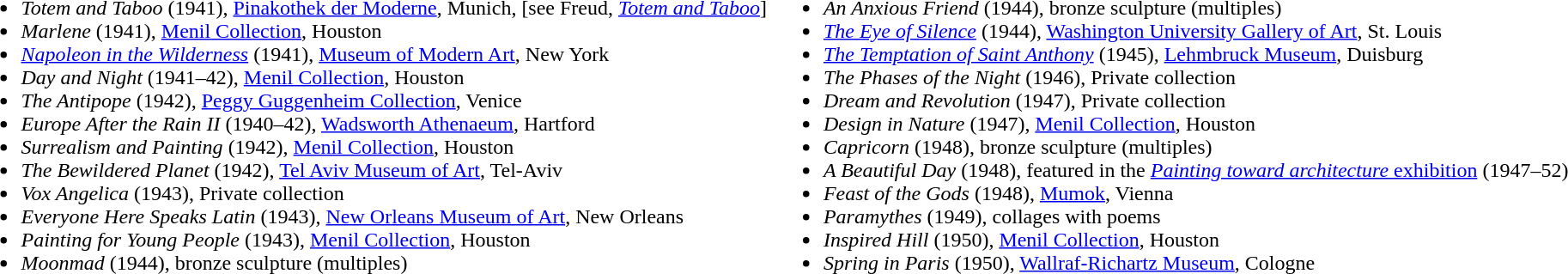<table>
<tr ---- valign="top">
<td><br><ul><li><em>Totem and Taboo</em> (1941), <a href='#'>Pinakothek der Moderne</a>, Munich, [see Freud, <em><a href='#'>Totem and Taboo</a></em>]</li><li><em>Marlene</em> (1941), <a href='#'>Menil Collection</a>, Houston</li><li><em><a href='#'>Napoleon in the Wilderness</a></em> (1941), <a href='#'>Museum of Modern Art</a>, New York</li><li><em>Day and Night</em> (1941–42), <a href='#'>Menil Collection</a>, Houston</li><li><em>The Antipope</em> (1942), <a href='#'>Peggy Guggenheim Collection</a>, Venice</li><li><em>Europe After the Rain II</em> (1940–42), <a href='#'>Wadsworth Athenaeum</a>, Hartford</li><li><em>Surrealism and Painting</em> (1942), <a href='#'>Menil Collection</a>, Houston</li><li><em>The Bewildered Planet</em> (1942), <a href='#'>Tel Aviv Museum of Art</a>, Tel-Aviv</li><li><em>Vox Angelica</em> (1943), Private collection</li><li><em>Everyone Here Speaks Latin</em> (1943), <a href='#'>New Orleans Museum of Art</a>, New Orleans</li><li><em>Painting for Young People</em> (1943), <a href='#'>Menil Collection</a>, Houston</li><li><em>Moonmad</em> (1944), bronze sculpture (multiples)</li></ul></td>
<td><br><ul><li><em>An Anxious Friend</em> (1944), bronze sculpture (multiples)</li><li><em><a href='#'>The Eye of Silence</a></em> (1944), <a href='#'>Washington University Gallery of Art</a>, St. Louis</li><li><em><a href='#'>The Temptation of Saint Anthony</a></em> (1945), <a href='#'>Lehmbruck Museum</a>, Duisburg</li><li><em>The Phases of the Night</em> (1946), Private collection</li><li><em>Dream and Revolution</em> (1947), Private collection</li><li><em>Design in Nature</em> (1947), <a href='#'>Menil Collection</a>, Houston</li><li><em>Capricorn</em> (1948), bronze sculpture (multiples)</li><li><em>A Beautiful Day</em> (1948), featured in the <a href='#'><em>Painting toward architecture</em> exhibition</a> (1947–52)</li><li><em>Feast of the Gods</em> (1948), <a href='#'>Mumok</a>, Vienna</li><li><em>Paramythes</em> (1949), collages with poems</li><li><em>Inspired Hill</em> (1950), <a href='#'>Menil Collection</a>, Houston</li><li><em>Spring in Paris</em> (1950), <a href='#'>Wallraf-Richartz Museum</a>, Cologne</li></ul></td>
</tr>
</table>
